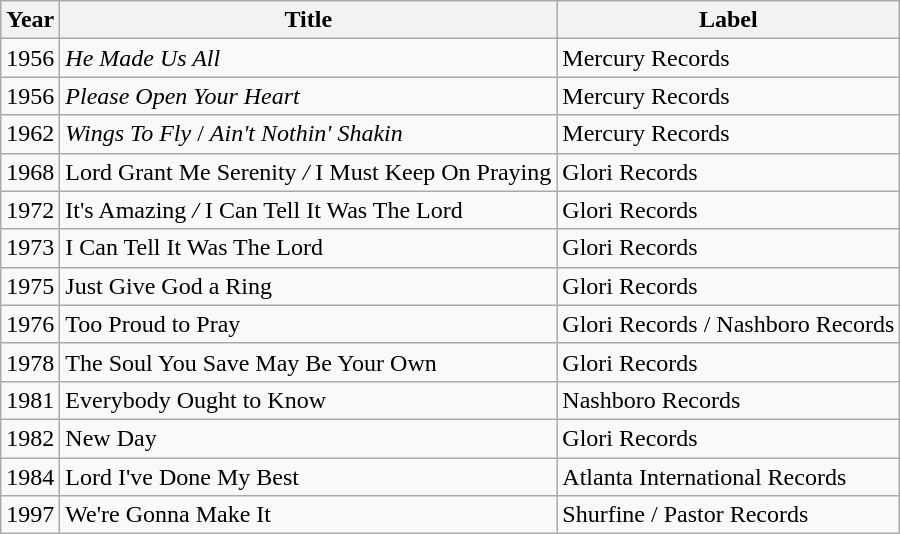<table class="wikitable">
<tr>
<th>Year</th>
<th>Title</th>
<th>Label</th>
</tr>
<tr>
<td>1956</td>
<td><em>He Made Us All</em></td>
<td>Mercury Records</td>
</tr>
<tr>
<td>1956</td>
<td><em>Please Open Your Heart</em></td>
<td>Mercury Records</td>
</tr>
<tr>
<td>1962</td>
<td><em>Wings To Fly</em> / <em>Ain't Nothin' Shakin<strong></td>
<td>Mercury Records</td>
</tr>
<tr>
<td>1968</td>
<td></em>Lord Grant Me Serenity<em> / </em>I Must Keep On Praying<em></td>
<td>Glori Records</td>
</tr>
<tr>
<td>1972</td>
<td></em>It's Amazing<em> / </em>I Can Tell It Was The Lord<em></td>
<td>Glori Records</td>
</tr>
<tr>
<td>1973</td>
<td></em>I Can Tell It Was The Lord<em></td>
<td>Glori Records</td>
</tr>
<tr>
<td>1975</td>
<td></em>Just Give God a Ring<em></td>
<td>Glori Records</td>
</tr>
<tr>
<td>1976</td>
<td></em>Too Proud to Pray<em></td>
<td>Glori Records / Nashboro Records</td>
</tr>
<tr>
<td>1978</td>
<td></em>The Soul You Save May Be Your Own<em></td>
<td>Glori Records</td>
</tr>
<tr>
<td>1981</td>
<td></em>Everybody Ought to Know<em></td>
<td>Nashboro Records</td>
</tr>
<tr>
<td>1982</td>
<td></em>New Day<em></td>
<td>Glori Records</td>
</tr>
<tr>
<td>1984</td>
<td></em>Lord I've Done My Best<em></td>
<td>Atlanta International Records</td>
</tr>
<tr>
<td>1997</td>
<td></em>We're Gonna Make It<em></td>
<td>Shurfine / Pastor Records</td>
</tr>
</table>
